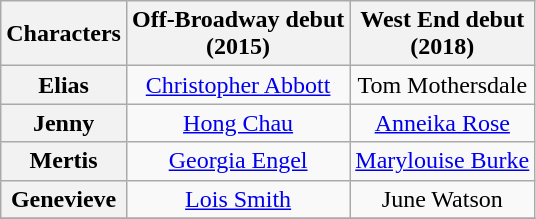<table class="wikitable">
<tr>
<th>Characters</th>
<th>Off-Broadway debut <br> (2015)</th>
<th>West End debut <br> (2018)</th>
</tr>
<tr>
<th>Elias</th>
<td align="center"><a href='#'>Christopher Abbott</a></td>
<td align="center">Tom Mothersdale</td>
</tr>
<tr>
<th>Jenny</th>
<td align="center"><a href='#'>Hong Chau</a></td>
<td align="center"><a href='#'>Anneika Rose</a></td>
</tr>
<tr>
<th>Mertis</th>
<td align="center"><a href='#'>Georgia Engel</a></td>
<td align="center"><a href='#'>Marylouise Burke</a></td>
</tr>
<tr>
<th>Genevieve</th>
<td align="center"><a href='#'>Lois Smith</a></td>
<td align="center">June Watson</td>
</tr>
<tr>
</tr>
</table>
